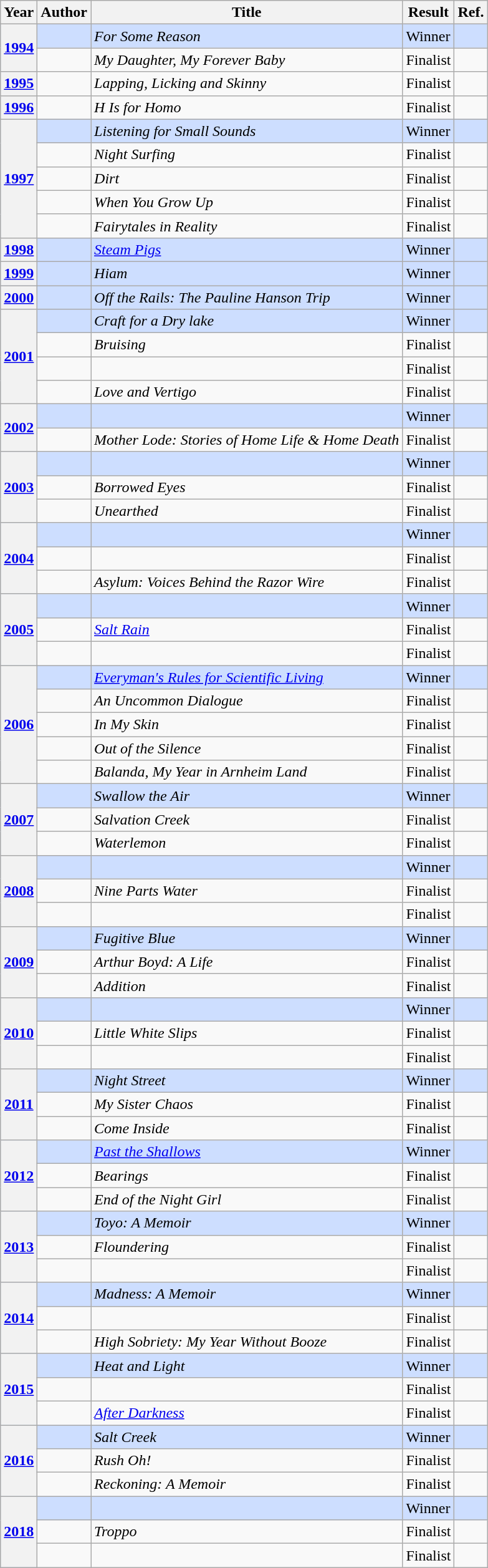<table class="wikitable sortable mw-collapsible">
<tr>
<th>Year</th>
<th>Author</th>
<th>Title</th>
<th>Result</th>
<th>Ref.</th>
</tr>
<tr style="background:#cddeff">
<th rowspan="2"><a href='#'>1994</a></th>
<td></td>
<td><em>For Some Reason</em></td>
<td>Winner</td>
<td></td>
</tr>
<tr>
<td></td>
<td><em>My Daughter, My Forever Baby</em></td>
<td>Finalist</td>
<td></td>
</tr>
<tr>
<th><a href='#'>1995</a></th>
<td></td>
<td><em>Lapping, Licking and Skinny</em></td>
<td>Finalist</td>
<td></td>
</tr>
<tr>
<th><a href='#'>1996</a></th>
<td></td>
<td><em>H Is for Homo</em></td>
<td>Finalist</td>
<td></td>
</tr>
<tr style="background:#cddeff">
<th rowspan="5"><a href='#'>1997</a></th>
<td></td>
<td><em>Listening for Small Sounds</em></td>
<td>Winner</td>
<td></td>
</tr>
<tr>
<td></td>
<td><em>Night Surfing</em></td>
<td>Finalist</td>
<td></td>
</tr>
<tr>
<td></td>
<td><em>Dirt</em></td>
<td>Finalist</td>
<td></td>
</tr>
<tr>
<td></td>
<td><em>When You Grow Up</em></td>
<td>Finalist</td>
<td></td>
</tr>
<tr>
<td></td>
<td><em>Fairytales in Reality</em></td>
<td>Finalist</td>
<td></td>
</tr>
<tr style="background:#cddeff">
<th><a href='#'>1998</a></th>
<td></td>
<td><em><a href='#'>Steam Pigs</a></em></td>
<td>Winner</td>
<td></td>
</tr>
<tr style="background:#cddeff">
<th><a href='#'>1999</a></th>
<td></td>
<td><em>Hiam</em></td>
<td>Winner</td>
<td></td>
</tr>
<tr style="background:#cddeff">
<th><a href='#'>2000</a></th>
<td></td>
<td><em>Off the Rails: The Pauline Hanson Trip</em></td>
<td>Winner</td>
<td></td>
</tr>
<tr style="background:#cddeff">
<th rowspan="4"><a href='#'>2001</a></th>
<td></td>
<td><em>Craft for a Dry lake</em></td>
<td>Winner</td>
<td></td>
</tr>
<tr>
<td></td>
<td><em>Bruising</em></td>
<td>Finalist</td>
<td></td>
</tr>
<tr>
<td></td>
<td><em></em></td>
<td>Finalist</td>
<td></td>
</tr>
<tr>
<td></td>
<td><em>Love and Vertigo</em></td>
<td>Finalist</td>
<td></td>
</tr>
<tr style="background:#cddeff">
<th rowspan="2"><a href='#'>2002</a></th>
<td></td>
<td><em></em></td>
<td>Winner</td>
<td></td>
</tr>
<tr>
<td></td>
<td><em>Mother Lode: Stories of Home Life & Home Death</em></td>
<td>Finalist</td>
<td></td>
</tr>
<tr style="background:#cddeff">
<th rowspan="3"><a href='#'>2003</a></th>
<td></td>
<td><em></em></td>
<td>Winner</td>
<td></td>
</tr>
<tr>
<td></td>
<td><em>Borrowed Eyes</em></td>
<td>Finalist</td>
<td></td>
</tr>
<tr>
<td></td>
<td><em>Unearthed</em></td>
<td>Finalist</td>
<td></td>
</tr>
<tr style="background:#cddeff">
<th rowspan="3"><a href='#'>2004</a></th>
<td></td>
<td><em></em></td>
<td>Winner</td>
<td></td>
</tr>
<tr>
<td></td>
<td><em></em></td>
<td>Finalist</td>
<td></td>
</tr>
<tr>
<td></td>
<td><em>Asylum: Voices Behind the Razor Wire</em></td>
<td>Finalist</td>
<td></td>
</tr>
<tr style="background:#cddeff">
<th rowspan="3"><a href='#'>2005</a></th>
<td></td>
<td><em></em></td>
<td>Winner</td>
<td></td>
</tr>
<tr>
<td></td>
<td><em><a href='#'>Salt Rain</a></em></td>
<td>Finalist</td>
<td></td>
</tr>
<tr>
<td></td>
<td><em></em></td>
<td>Finalist</td>
<td></td>
</tr>
<tr style="background:#cddeff">
<th rowspan="5"><a href='#'>2006</a></th>
<td></td>
<td><em><a href='#'>Everyman's Rules for Scientific Living</a></em></td>
<td>Winner</td>
<td></td>
</tr>
<tr>
<td></td>
<td><em>An Uncommon Dialogue</em></td>
<td>Finalist</td>
<td></td>
</tr>
<tr>
<td></td>
<td><em>In My Skin</em></td>
<td>Finalist</td>
<td></td>
</tr>
<tr>
<td></td>
<td><em>Out of the Silence</em></td>
<td>Finalist</td>
<td></td>
</tr>
<tr>
<td></td>
<td><em>Balanda, My Year in Arnheim Land</em></td>
<td>Finalist</td>
<td></td>
</tr>
<tr style="background:#cddeff">
<th rowspan="3"><a href='#'>2007</a></th>
<td></td>
<td><em>Swallow the Air</em></td>
<td>Winner</td>
<td></td>
</tr>
<tr>
<td></td>
<td><em>Salvation Creek</em></td>
<td>Finalist</td>
<td></td>
</tr>
<tr>
<td></td>
<td><em>Waterlemon</em></td>
<td>Finalist</td>
<td></td>
</tr>
<tr style="background:#cddeff">
<th rowspan="3"><a href='#'>2008</a></th>
<td></td>
<td><em></em></td>
<td>Winner</td>
<td></td>
</tr>
<tr>
<td></td>
<td><em>Nine Parts Water</em></td>
<td>Finalist</td>
<td></td>
</tr>
<tr>
<td></td>
<td><em></em></td>
<td>Finalist</td>
<td></td>
</tr>
<tr style="background:#cddeff">
<th rowspan="3"><a href='#'>2009</a></th>
<td></td>
<td><em>Fugitive Blue</em></td>
<td>Winner</td>
<td></td>
</tr>
<tr>
<td></td>
<td><em>Arthur Boyd: A Life</em></td>
<td>Finalist</td>
<td></td>
</tr>
<tr>
<td></td>
<td><em>Addition</em></td>
<td>Finalist</td>
<td></td>
</tr>
<tr style="background:#cddeff">
<th rowspan="3"><a href='#'>2010</a></th>
<td></td>
<td><em></em></td>
<td>Winner</td>
<td></td>
</tr>
<tr>
<td></td>
<td><em>Little White Slips</em></td>
<td>Finalist</td>
<td></td>
</tr>
<tr>
<td></td>
<td><em></em></td>
<td>Finalist</td>
<td></td>
</tr>
<tr style="background:#cddeff">
<th rowspan="3"><a href='#'>2011</a></th>
<td></td>
<td><em>Night Street</em></td>
<td>Winner</td>
<td></td>
</tr>
<tr>
<td></td>
<td><em>My Sister Chaos</em></td>
<td>Finalist</td>
<td></td>
</tr>
<tr>
<td></td>
<td><em>Come Inside</em></td>
<td>Finalist</td>
<td></td>
</tr>
<tr style="background:#cddeff">
<th rowspan="3"><a href='#'>2012</a></th>
<td></td>
<td><em><a href='#'>Past the Shallows</a></em></td>
<td>Winner</td>
<td></td>
</tr>
<tr>
<td></td>
<td><em>Bearings</em></td>
<td>Finalist</td>
<td></td>
</tr>
<tr>
<td></td>
<td><em>End of the Night Girl</em></td>
<td>Finalist</td>
<td></td>
</tr>
<tr style="background:#cddeff">
<th rowspan="3"><a href='#'>2013</a></th>
<td></td>
<td><em>Toyo: A Memoir</em></td>
<td>Winner</td>
<td></td>
</tr>
<tr>
<td></td>
<td><em>Floundering</em></td>
<td>Finalist</td>
<td></td>
</tr>
<tr>
<td></td>
<td><em></em></td>
<td>Finalist</td>
<td></td>
</tr>
<tr style="background:#cddeff">
<th rowspan="3"><a href='#'>2014</a></th>
<td></td>
<td><em>Madness: A Memoir</em></td>
<td>Winner</td>
<td></td>
</tr>
<tr>
<td></td>
<td><em></em></td>
<td>Finalist</td>
<td></td>
</tr>
<tr>
<td></td>
<td><em>High Sobriety: My Year Without Booze</em></td>
<td>Finalist</td>
<td></td>
</tr>
<tr style="background:#cddeff">
<th rowspan="3"><a href='#'>2015</a></th>
<td></td>
<td><em>Heat and Light</em></td>
<td>Winner</td>
<td></td>
</tr>
<tr>
<td></td>
<td><em></em></td>
<td>Finalist</td>
<td></td>
</tr>
<tr>
<td></td>
<td><em><a href='#'>After Darkness</a></em></td>
<td>Finalist</td>
<td></td>
</tr>
<tr style="background:#cddeff">
<th rowspan="3"><a href='#'>2016</a></th>
<td></td>
<td><em>Salt Creek</em></td>
<td>Winner</td>
<td></td>
</tr>
<tr>
<td></td>
<td><em>Rush Oh!</em></td>
<td>Finalist</td>
<td></td>
</tr>
<tr>
<td></td>
<td><em>Reckoning: A Memoir</em></td>
<td>Finalist</td>
<td></td>
</tr>
<tr style="background:#cddeff">
<th rowspan="3"><a href='#'>2018</a></th>
<td></td>
<td><em></em></td>
<td>Winner</td>
<td></td>
</tr>
<tr>
<td></td>
<td><em>Troppo</em></td>
<td>Finalist</td>
<td></td>
</tr>
<tr>
<td></td>
<td><em></em></td>
<td>Finalist</td>
<td></td>
</tr>
</table>
